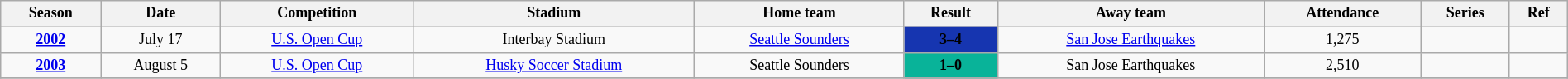<table class="wikitable" style="text-align: center; width: 100%; font-size: 12px">
<tr>
<th>Season</th>
<th>Date</th>
<th>Competition</th>
<th>Stadium</th>
<th>Home team</th>
<th>Result</th>
<th>Away team</th>
<th>Attendance</th>
<th>Series</th>
<th>Ref</th>
</tr>
<tr>
<td><strong><a href='#'>2002</a></strong></td>
<td>July 17</td>
<td><a href='#'>U.S. Open Cup</a></td>
<td>Interbay Stadium</td>
<td><a href='#'>Seattle Sounders</a></td>
<td style="background:#1635B0;"><span><strong>3–4</strong></span></td>
<td><a href='#'>San Jose Earthquakes</a></td>
<td>1,275</td>
<td></td>
<td></td>
</tr>
<tr>
<td><strong><a href='#'>2003</a></strong></td>
<td>August 5</td>
<td><a href='#'>U.S. Open Cup</a></td>
<td><a href='#'>Husky Soccer Stadium</a></td>
<td>Seattle Sounders</td>
<td style="background:#09b399;"><span><strong>1–0</strong></span></td>
<td>San Jose Earthquakes</td>
<td>2,510</td>
<td></td>
<td></td>
</tr>
<tr>
</tr>
</table>
